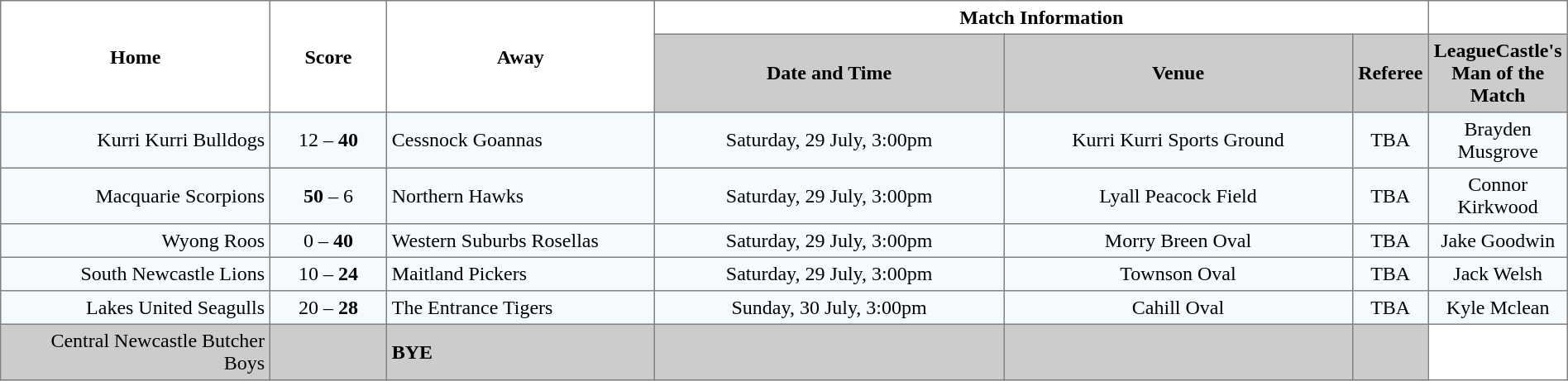<table width="100%" cellspacing="0" cellpadding="4" border="1" style="border-collapse:collapse;  text-align:center;">
<tr>
<th rowspan="2" width="19%">Home</th>
<th rowspan="2" width="8%">Score</th>
<th rowspan="2" width="19%">Away</th>
<th colspan="3">Match Information</th>
</tr>
<tr style="background:#CCCCCC">
<th width="25%">Date and Time</th>
<th width="25%">Venue</th>
<th width="25%">Referee</th>
<th width="25%">LeagueCastle's Man of the Match</th>
</tr>
<tr style="text-align:center; background:#f5faff;">
<td align="right">Kurri Kurri Bulldogs </td>
<td>12 – <strong>40</strong></td>
<td align="left"> Cessnock Goannas</td>
<td>Saturday, 29 July, 3:00pm</td>
<td>Kurri Kurri Sports Ground</td>
<td>TBA</td>
<td>Brayden Musgrove </td>
</tr>
<tr style="text-align:center; background:#f5faff;">
<td align="right">Macquarie Scorpions </td>
<td><strong>50</strong> – 6</td>
<td align="left"> Northern Hawks</td>
<td>Saturday, 29 July, 3:00pm</td>
<td>Lyall Peacock Field</td>
<td>TBA</td>
<td>Connor Kirkwood </td>
</tr>
<tr style="text-align:center; background:#f5faff;">
<td align="right">Wyong Roos </td>
<td>0 – <strong>40</strong></td>
<td align="left"> Western Suburbs Rosellas</td>
<td>Saturday, 29 July, 3:00pm</td>
<td>Morry Breen Oval</td>
<td>TBA</td>
<td>Jake Goodwin </td>
</tr>
<tr style="text-align:center; background:#f5faff;">
<td align="right">South Newcastle Lions </td>
<td>10 – <strong>24</strong></td>
<td align="left"> Maitland Pickers</td>
<td>Saturday, 29 July, 3:00pm</td>
<td>Townson Oval</td>
<td>TBA</td>
<td>Jack Welsh </td>
</tr>
<tr style="text-align:center; background:#f5faff;">
<td align="right">Lakes United Seagulls </td>
<td>20 – <strong>28</strong></td>
<td align="left"> The Entrance Tigers</td>
<td>Sunday, 30 July, 3:00pm</td>
<td>Cahill Oval</td>
<td>TBA</td>
<td>Kyle Mclean </td>
</tr>
<tr style="text-align:center; background:#CCCCCC;">
<td align="right">Central Newcastle Butcher Boys </td>
<td></td>
<td align="left"><strong>BYE</strong></td>
<td></td>
<td></td>
<td></td>
</tr>
</table>
